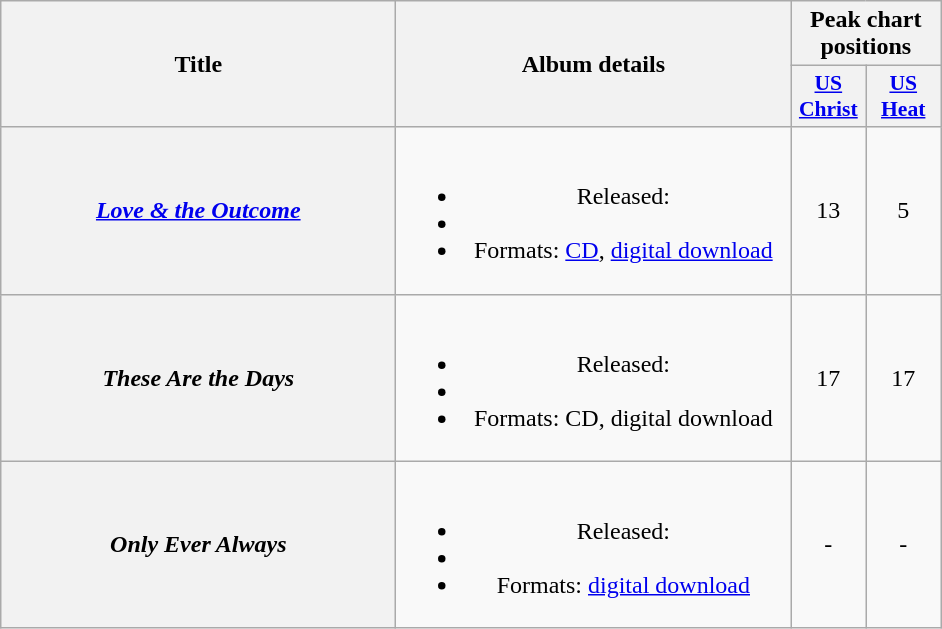<table class="wikitable plainrowheaders" style="text-align:center;">
<tr>
<th scope="col" rowspan="2" style="width:16em;">Title</th>
<th scope="col" rowspan="2" style="width:16em;">Album details</th>
<th scope="col" colspan="2">Peak chart positions</th>
</tr>
<tr>
<th style="width:3em; font-size:90%"><a href='#'>US<br>Christ</a></th>
<th style="width:3em; font-size:90%"><a href='#'>US<br>Heat</a></th>
</tr>
<tr>
<th scope="row"><em><a href='#'>Love & the Outcome</a></em></th>
<td><br><ul><li>Released: </li><li></li><li>Formats: <a href='#'>CD</a>, <a href='#'>digital download</a></li></ul></td>
<td>13</td>
<td>5</td>
</tr>
<tr>
<th scope="row"><em>These Are the Days</em></th>
<td><br><ul><li>Released: </li><li></li><li>Formats: CD, digital download</li></ul></td>
<td>17</td>
<td>17</td>
</tr>
<tr>
<th scope="row"><em>Only Ever Always</em></th>
<td><br><ul><li>Released: </li><li></li><li>Formats: <a href='#'>digital download</a></li></ul></td>
<td>-</td>
<td>-</td>
</tr>
</table>
